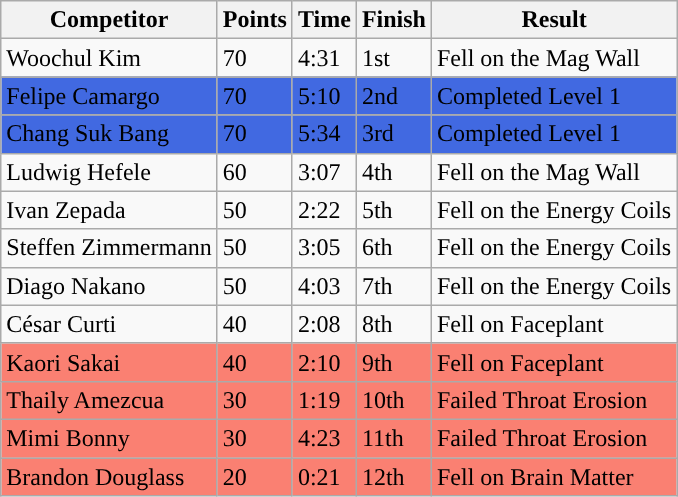<table class="wikitable sortable">
<tr>
<th>Competitor</th>
<th>Points</th>
<th>Time</th>
<th>Finish</th>
<th>Result</th>
</tr>
<tr>
<td> Woochul Kim</td>
<td>70</td>
<td>4:31</td>
<td>1st</td>
<td>Fell on the Mag Wall</td>
</tr>
<tr>
</tr>
<tr style="background:royalblue;">
<td> Felipe Camargo</td>
<td>70</td>
<td>5:10</td>
<td>2nd</td>
<td>Completed Level 1</td>
</tr>
<tr>
</tr>
<tr style="background:royalblue;">
<td> Chang Suk Bang</td>
<td>70</td>
<td>5:34</td>
<td>3rd</td>
<td>Completed Level 1</td>
</tr>
<tr>
<td> Ludwig Hefele</td>
<td>60</td>
<td>3:07</td>
<td>4th</td>
<td>Fell on the Mag Wall</td>
</tr>
<tr>
<td> Ivan Zepada</td>
<td>50</td>
<td>2:22</td>
<td>5th</td>
<td>Fell on the Energy Coils</td>
</tr>
<tr>
<td> Steffen Zimmermann</td>
<td>50</td>
<td>3:05</td>
<td>6th</td>
<td>Fell on the Energy Coils</td>
</tr>
<tr>
<td> Diago Nakano</td>
<td>50</td>
<td>4:03</td>
<td>7th</td>
<td>Fell on the Energy Coils</td>
</tr>
<tr>
<td> César Curti</td>
<td>40</td>
<td>2:08</td>
<td>8th</td>
<td>Fell on Faceplant</td>
</tr>
<tr style="background-color:#fa8072">
<td> Kaori Sakai</td>
<td>40</td>
<td>2:10</td>
<td>9th</td>
<td>Fell on Faceplant</td>
</tr>
<tr style="background-color:#fa8072">
<td> Thaily Amezcua</td>
<td>30</td>
<td>1:19</td>
<td>10th</td>
<td>Failed Throat Erosion</td>
</tr>
<tr style="background-color:#fa8072">
<td> Mimi Bonny</td>
<td>30</td>
<td>4:23</td>
<td>11th</td>
<td>Failed Throat Erosion</td>
</tr>
<tr style="background-color:#fa8072">
<td> Brandon Douglass</td>
<td>20</td>
<td>0:21</td>
<td>12th</td>
<td>Fell on Brain Matter</td>
</tr>
</table>
